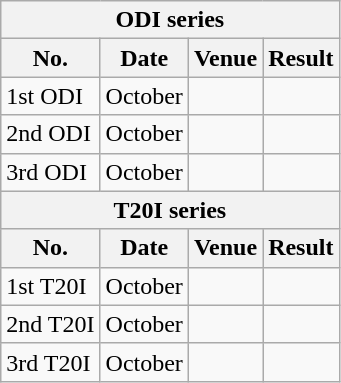<table class="wikitable">
<tr>
<th colspan="4">ODI series</th>
</tr>
<tr>
<th>No.</th>
<th>Date</th>
<th>Venue</th>
<th>Result</th>
</tr>
<tr>
<td>1st ODI</td>
<td>October</td>
<td></td>
<td></td>
</tr>
<tr>
<td>2nd ODI</td>
<td>October</td>
<td></td>
<td></td>
</tr>
<tr>
<td>3rd ODI</td>
<td>October</td>
<td></td>
<td></td>
</tr>
<tr>
<th colspan="4">T20I series</th>
</tr>
<tr>
<th>No.</th>
<th>Date</th>
<th>Venue</th>
<th>Result</th>
</tr>
<tr>
<td>1st T20I</td>
<td>October</td>
<td></td>
<td></td>
</tr>
<tr>
<td>2nd T20I</td>
<td>October</td>
<td></td>
<td></td>
</tr>
<tr>
<td>3rd T20I</td>
<td>October</td>
<td></td>
<td></td>
</tr>
</table>
